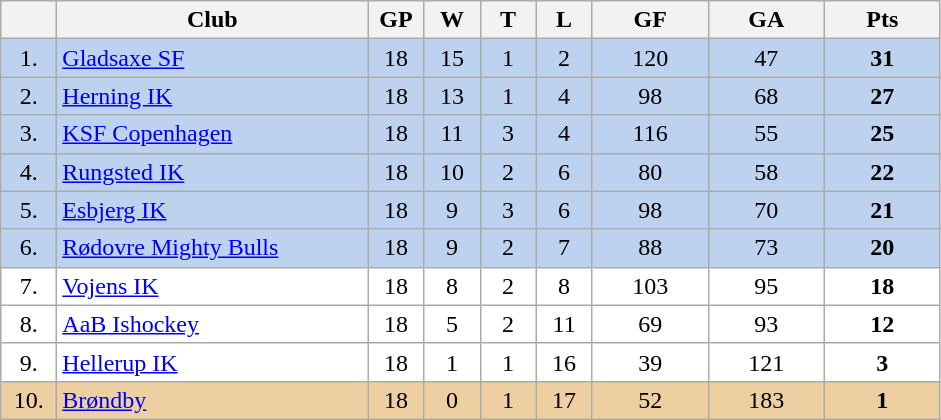<table class="wikitable">
<tr>
<th width="30"></th>
<th width="200">Club</th>
<th width="30">GP</th>
<th width="30">W</th>
<th width="30">T</th>
<th width="30">L</th>
<th width="70">GF</th>
<th width="70">GA</th>
<th width="70">Pts</th>
</tr>
<tr bgcolor="#BCD2EE" align="center">
<td>1.</td>
<td align="left"><a href='#'>Gladsaxe SF</a></td>
<td>18</td>
<td>15</td>
<td>1</td>
<td>2</td>
<td>120</td>
<td>47</td>
<td><strong>31</strong></td>
</tr>
<tr bgcolor="#BCD2EE" align="center">
<td>2.</td>
<td align="left"><a href='#'>Herning IK</a></td>
<td>18</td>
<td>13</td>
<td>1</td>
<td>4</td>
<td>98</td>
<td>68</td>
<td><strong>27</strong></td>
</tr>
<tr bgcolor="#BCD2EE" align="center">
<td>3.</td>
<td align="left"><a href='#'>KSF Copenhagen</a></td>
<td>18</td>
<td>11</td>
<td>3</td>
<td>4</td>
<td>116</td>
<td>55</td>
<td><strong>25</strong></td>
</tr>
<tr bgcolor="#BCD2EE" align="center">
<td>4.</td>
<td align="left"><a href='#'>Rungsted IK</a></td>
<td>18</td>
<td>10</td>
<td>2</td>
<td>6</td>
<td>80</td>
<td>58</td>
<td><strong>22</strong></td>
</tr>
<tr bgcolor="#BCD2EE" align="center">
<td>5.</td>
<td align="left"><a href='#'>Esbjerg IK</a></td>
<td>18</td>
<td>9</td>
<td>3</td>
<td>6</td>
<td>98</td>
<td>70</td>
<td><strong>21</strong></td>
</tr>
<tr bgcolor="#BCD2EE" align="center">
<td>6.</td>
<td align="left"><a href='#'>Rødovre Mighty Bulls</a></td>
<td>18</td>
<td>9</td>
<td>2</td>
<td>7</td>
<td>88</td>
<td>73</td>
<td><strong>20</strong></td>
</tr>
<tr bgcolor="#FFFFFF" align="center">
<td>7.</td>
<td align="left"><a href='#'>Vojens IK</a></td>
<td>18</td>
<td>8</td>
<td>2</td>
<td>8</td>
<td>103</td>
<td>95</td>
<td><strong>18</strong></td>
</tr>
<tr bgcolor="#FFFFFF" align="center">
<td>8.</td>
<td align="left"><a href='#'>AaB Ishockey</a></td>
<td>18</td>
<td>5</td>
<td>2</td>
<td>11</td>
<td>69</td>
<td>93</td>
<td><strong>12</strong></td>
</tr>
<tr bgcolor="#FFFFFF" align="center">
<td>9.</td>
<td align="left"><a href='#'>Hellerup IK</a></td>
<td>18</td>
<td>1</td>
<td>1</td>
<td>16</td>
<td>39</td>
<td>121</td>
<td><strong>3</strong></td>
</tr>
<tr bgcolor="#EECFA1" align="center">
<td>10.</td>
<td align="left"><a href='#'>Brøndby</a></td>
<td>18</td>
<td>0</td>
<td>1</td>
<td>17</td>
<td>52</td>
<td>183</td>
<td><strong>1</strong></td>
</tr>
</table>
